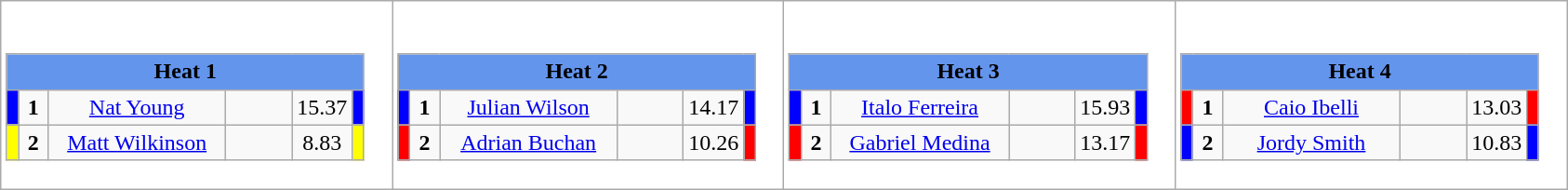<table class="wikitable" style="background:#fff;">
<tr>
<td><div><br><table class="wikitable">
<tr>
<td colspan="6"  style="text-align:center; background:#6495ed;"><strong>Heat 1</strong></td>
</tr>
<tr>
<td style="width:01px; background: #00f;"></td>
<td style="width:14px; text-align:center;"><strong>1</strong></td>
<td style="width:120px; text-align:center;"><a href='#'>Nat Young</a></td>
<td style="width:40px; text-align:center;"></td>
<td style="width:20px; text-align:center;">15.37</td>
<td style="width:01px; background: #00f;"></td>
</tr>
<tr>
<td style="width:01px; background: #ff0;"></td>
<td style="width:14px; text-align:center;"><strong>2</strong></td>
<td style="width:120px; text-align:center;"><a href='#'>Matt Wilkinson</a></td>
<td style="width:40px; text-align:center;"></td>
<td style="width:20px; text-align:center;">8.83</td>
<td style="width:01px; background: #ff0;"></td>
</tr>
</table>
</div></td>
<td><div><br><table class="wikitable">
<tr>
<td colspan="6"  style="text-align:center; background:#6495ed;"><strong>Heat 2</strong></td>
</tr>
<tr>
<td style="width:01px; background: #00f;"></td>
<td style="width:14px; text-align:center;"><strong>1</strong></td>
<td style="width:120px; text-align:center;"><a href='#'>Julian Wilson</a></td>
<td style="width:40px; text-align:center;"></td>
<td style="width:20px; text-align:center;">14.17</td>
<td style="width:01px; background: #00f;"></td>
</tr>
<tr>
<td style="width:01px; background: #f00;"></td>
<td style="width:14px; text-align:center;"><strong>2</strong></td>
<td style="width:120px; text-align:center;"><a href='#'>Adrian Buchan</a></td>
<td style="width:40px; text-align:center;"></td>
<td style="width:20px; text-align:center;">10.26</td>
<td style="width:01px; background: #f00;"></td>
</tr>
</table>
</div></td>
<td><div><br><table class="wikitable">
<tr>
<td colspan="6"  style="text-align:center; background:#6495ed;"><strong>Heat 3</strong></td>
</tr>
<tr>
<td style="width:01px; background: #00f;"></td>
<td style="width:14px; text-align:center;"><strong>1</strong></td>
<td style="width:120px; text-align:center;"><a href='#'>Italo Ferreira</a></td>
<td style="width:40px; text-align:center;"></td>
<td style="width:20px; text-align:center;">15.93</td>
<td style="width:01px; background: #00f;"></td>
</tr>
<tr>
<td style="width:01px; background: #f00;"></td>
<td style="width:14px; text-align:center;"><strong>2</strong></td>
<td style="width:120px; text-align:center;"><a href='#'>Gabriel Medina</a></td>
<td style="width:40px; text-align:center;"></td>
<td style="width:20px; text-align:center;">13.17</td>
<td style="width:01px; background: #f00;"></td>
</tr>
</table>
</div></td>
<td><div><br><table class="wikitable">
<tr>
<td colspan="6"  style="text-align:center; background:#6495ed;"><strong>Heat 4</strong></td>
</tr>
<tr>
<td style="width:01px; background: #f00;"></td>
<td style="width:14px; text-align:center;"><strong>1</strong></td>
<td style="width:120px; text-align:center;"><a href='#'>Caio Ibelli</a></td>
<td style="width:40px; text-align:center;"></td>
<td style="width:20px; text-align:center;">13.03</td>
<td style="width:01px; background: #f00;"></td>
</tr>
<tr>
<td style="width:01px; background: #00f;"></td>
<td style="width:14px; text-align:center;"><strong>2</strong></td>
<td style="width:120px; text-align:center;"><a href='#'>Jordy Smith</a></td>
<td style="width:40px; text-align:center;"></td>
<td style="width:20px; text-align:center;">10.83</td>
<td style="width:01px; background: #00f;"></td>
</tr>
</table>
</div></td>
</tr>
</table>
